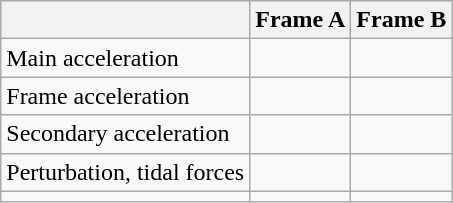<table class="wikitable">
<tr>
<th></th>
<th>Frame A</th>
<th>Frame B</th>
</tr>
<tr>
<td>Main acceleration</td>
<td align="center"></td>
<td align="center"></td>
</tr>
<tr>
<td>Frame acceleration</td>
<td align="center"></td>
<td align="center"></td>
</tr>
<tr>
<td>Secondary acceleration</td>
<td align="center"></td>
<td align="center"></td>
</tr>
<tr>
<td>Perturbation, tidal forces</td>
<td align="center"></td>
<td align="center"></td>
</tr>
<tr>
<td></td>
<td align="center"></td>
<td align="center"></td>
</tr>
</table>
